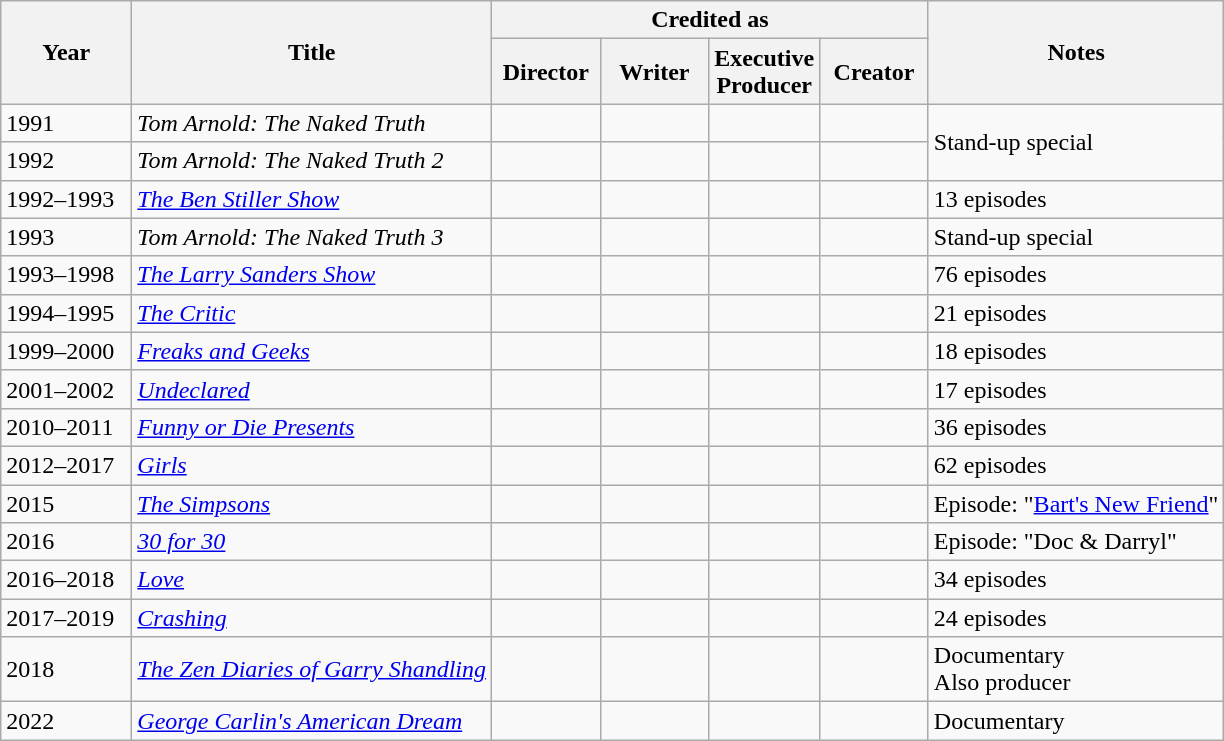<table class="wikitable sortable plainrowheaders">
<tr>
<th rowspan="2" style="width:80px;">Year</th>
<th rowspan="2">Title</th>
<th colspan="4">Credited as</th>
<th rowspan="2">Notes</th>
</tr>
<tr>
<th width=65>Director</th>
<th width=65>Writer</th>
<th>Executive<br>Producer</th>
<th width=65>Creator</th>
</tr>
<tr>
<td>1991</td>
<td><em>Tom Arnold: The Naked Truth</em></td>
<td></td>
<td></td>
<td></td>
<td></td>
<td rowspan=2>Stand-up special</td>
</tr>
<tr>
<td>1992</td>
<td><em>Tom Arnold: The Naked Truth 2</em></td>
<td></td>
<td></td>
<td></td>
<td></td>
</tr>
<tr>
<td>1992–1993</td>
<td><em><a href='#'>The Ben Stiller Show</a></em></td>
<td></td>
<td></td>
<td></td>
<td></td>
<td>13 episodes</td>
</tr>
<tr>
<td>1993</td>
<td><em>Tom Arnold: The Naked Truth 3</em></td>
<td></td>
<td></td>
<td></td>
<td></td>
<td>Stand-up special</td>
</tr>
<tr>
<td>1993–1998</td>
<td><em><a href='#'>The Larry Sanders Show</a></em></td>
<td></td>
<td></td>
<td></td>
<td></td>
<td>76 episodes</td>
</tr>
<tr>
<td>1994–1995</td>
<td><em><a href='#'>The Critic</a></em></td>
<td></td>
<td></td>
<td></td>
<td></td>
<td>21 episodes</td>
</tr>
<tr>
<td>1999–2000</td>
<td><em><a href='#'>Freaks and Geeks</a></em></td>
<td></td>
<td></td>
<td></td>
<td></td>
<td>18 episodes</td>
</tr>
<tr>
<td>2001–2002</td>
<td><em><a href='#'>Undeclared</a></em></td>
<td></td>
<td></td>
<td></td>
<td></td>
<td>17 episodes</td>
</tr>
<tr>
<td>2010–2011</td>
<td><em><a href='#'>Funny or Die Presents</a></em></td>
<td></td>
<td></td>
<td></td>
<td></td>
<td>36 episodes</td>
</tr>
<tr>
<td>2012–2017</td>
<td><em><a href='#'>Girls</a></em></td>
<td></td>
<td></td>
<td></td>
<td></td>
<td>62 episodes</td>
</tr>
<tr>
<td>2015</td>
<td><em><a href='#'>The Simpsons</a></em></td>
<td></td>
<td></td>
<td></td>
<td></td>
<td>Episode: "<a href='#'>Bart's New Friend</a>"</td>
</tr>
<tr>
<td>2016</td>
<td><em><a href='#'>30 for 30</a></em></td>
<td></td>
<td></td>
<td></td>
<td></td>
<td>Episode: "Doc & Darryl"</td>
</tr>
<tr>
<td>2016–2018</td>
<td><em><a href='#'>Love</a></em></td>
<td></td>
<td></td>
<td></td>
<td></td>
<td>34 episodes</td>
</tr>
<tr>
<td>2017–2019</td>
<td><em><a href='#'>Crashing</a></em></td>
<td></td>
<td></td>
<td></td>
<td></td>
<td>24 episodes</td>
</tr>
<tr>
<td>2018</td>
<td><em><a href='#'>The Zen Diaries of Garry Shandling</a></em></td>
<td></td>
<td></td>
<td></td>
<td></td>
<td>Documentary<br>Also producer</td>
</tr>
<tr>
<td>2022</td>
<td><em><a href='#'>George Carlin's American Dream</a></em></td>
<td></td>
<td></td>
<td></td>
<td></td>
<td>Documentary</td>
</tr>
</table>
